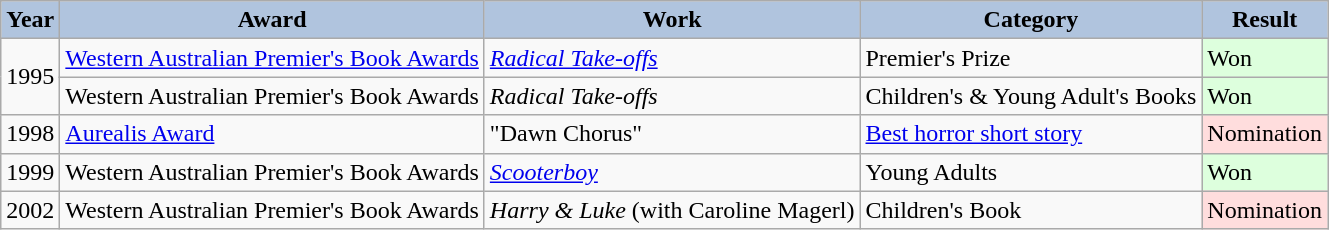<table class="wikitable">
<tr>
<th style="background:#B0C4DE;">Year</th>
<th style="background:#B0C4DE;">Award</th>
<th style="background:#B0C4DE;">Work</th>
<th style="background:#B0C4DE;">Category</th>
<th style="background:#B0C4DE;">Result</th>
</tr>
<tr>
<td rowspan="2">1995</td>
<td><a href='#'>Western Australian Premier's Book Awards</a></td>
<td><em><a href='#'>Radical Take-offs</a></em></td>
<td>Premier's Prize</td>
<td bgcolor="#ddffdd">Won</td>
</tr>
<tr>
<td>Western Australian Premier's Book Awards</td>
<td><em>Radical Take-offs</em></td>
<td>Children's & Young Adult's Books</td>
<td bgcolor="#ddffdd">Won</td>
</tr>
<tr>
<td>1998</td>
<td><a href='#'>Aurealis Award</a></td>
<td>"Dawn Chorus"</td>
<td><a href='#'>Best horror short story</a></td>
<td bgcolor="#ffdddd">Nomination</td>
</tr>
<tr>
<td>1999</td>
<td>Western Australian Premier's Book Awards</td>
<td><em><a href='#'>Scooterboy</a></em></td>
<td>Young Adults</td>
<td bgcolor="#ddffdd">Won</td>
</tr>
<tr>
<td>2002</td>
<td>Western Australian Premier's Book Awards</td>
<td><em>Harry & Luke</em> (with Caroline Magerl)</td>
<td>Children's Book</td>
<td bgcolor="#ffdddd">Nomination</td>
</tr>
</table>
